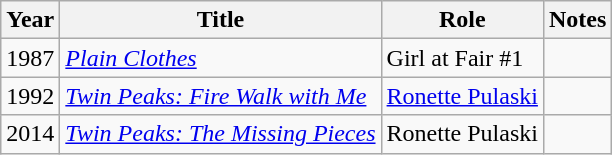<table class="wikitable sortable">
<tr>
<th>Year</th>
<th>Title</th>
<th>Role</th>
<th>Notes</th>
</tr>
<tr>
<td>1987</td>
<td><a href='#'><em>Plain Clothes</em></a></td>
<td>Girl at Fair #1</td>
<td></td>
</tr>
<tr>
<td>1992</td>
<td><em><a href='#'>Twin Peaks: Fire Walk with Me</a></em></td>
<td><a href='#'>Ronette Pulaski</a></td>
<td></td>
</tr>
<tr>
<td>2014</td>
<td><em><a href='#'>Twin Peaks: The Missing Pieces</a></em></td>
<td>Ronette Pulaski</td>
<td></td>
</tr>
</table>
